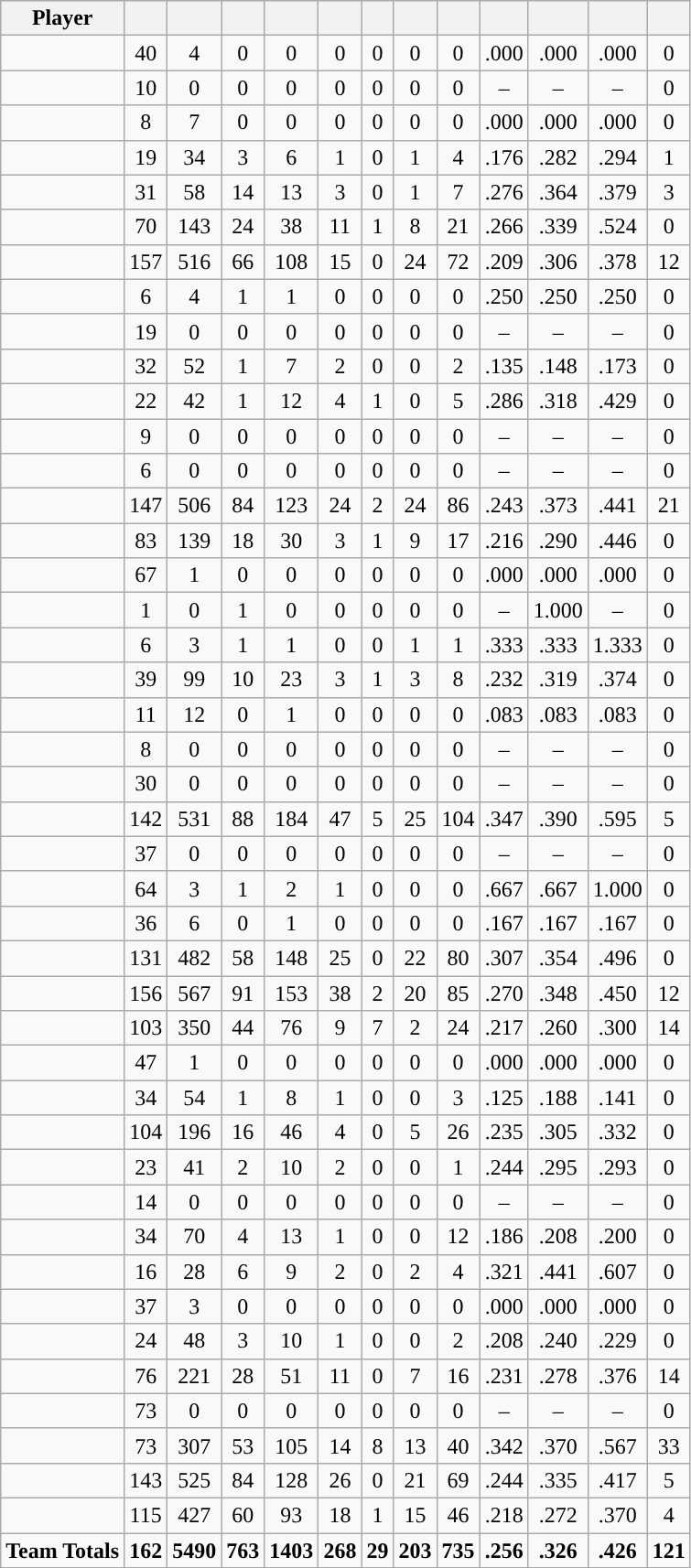<table class="wikitable sortable" style="text-align:center;">
<tr>
<th>Player</th>
<th></th>
<th></th>
<th></th>
<th></th>
<th></th>
<th></th>
<th></th>
<th></th>
<th></th>
<th></th>
<th></th>
<th></th>
</tr>
<tr>
<td align=left></td>
<td>40</td>
<td>4</td>
<td>0</td>
<td>0</td>
<td>0</td>
<td>0</td>
<td>0</td>
<td>0</td>
<td>.000</td>
<td>.000</td>
<td>.000</td>
<td>0</td>
</tr>
<tr>
<td align=left></td>
<td>10</td>
<td>0</td>
<td>0</td>
<td>0</td>
<td>0</td>
<td>0</td>
<td>0</td>
<td>0</td>
<td>–</td>
<td>–</td>
<td>–</td>
<td>0</td>
</tr>
<tr>
<td align=left></td>
<td>8</td>
<td>7</td>
<td>0</td>
<td>0</td>
<td>0</td>
<td>0</td>
<td>0</td>
<td>0</td>
<td>.000</td>
<td>.000</td>
<td>.000</td>
<td>0</td>
</tr>
<tr>
<td align=left></td>
<td>19</td>
<td>34</td>
<td>3</td>
<td>6</td>
<td>1</td>
<td>0</td>
<td>1</td>
<td>4</td>
<td>.176</td>
<td>.282</td>
<td>.294</td>
<td>1</td>
</tr>
<tr>
<td align=left></td>
<td>31</td>
<td>58</td>
<td>14</td>
<td>13</td>
<td>3</td>
<td>0</td>
<td>1</td>
<td>7</td>
<td>.276</td>
<td>.364</td>
<td>.379</td>
<td>3</td>
</tr>
<tr>
<td align=left></td>
<td>70</td>
<td>143</td>
<td>24</td>
<td>38</td>
<td>11</td>
<td>1</td>
<td>8</td>
<td>21</td>
<td>.266</td>
<td>.339</td>
<td>.524</td>
<td>0</td>
</tr>
<tr>
<td align=left></td>
<td>157</td>
<td>516</td>
<td>66</td>
<td>108</td>
<td>15</td>
<td>0</td>
<td>24</td>
<td>72</td>
<td>.209</td>
<td>.306</td>
<td>.378</td>
<td>12</td>
</tr>
<tr>
<td align=left></td>
<td>6</td>
<td>4</td>
<td>1</td>
<td>1</td>
<td>0</td>
<td>0</td>
<td>0</td>
<td>0</td>
<td>.250</td>
<td>.250</td>
<td>.250</td>
<td>0</td>
</tr>
<tr>
<td align=left></td>
<td>19</td>
<td>0</td>
<td>0</td>
<td>0</td>
<td>0</td>
<td>0</td>
<td>0</td>
<td>0</td>
<td>–</td>
<td>–</td>
<td>–</td>
<td>0</td>
</tr>
<tr>
<td align=left></td>
<td>32</td>
<td>52</td>
<td>1</td>
<td>7</td>
<td>2</td>
<td>0</td>
<td>0</td>
<td>2</td>
<td>.135</td>
<td>.148</td>
<td>.173</td>
<td>0</td>
</tr>
<tr>
<td align=left></td>
<td>22</td>
<td>42</td>
<td>1</td>
<td>12</td>
<td>4</td>
<td>1</td>
<td>0</td>
<td>5</td>
<td>.286</td>
<td>.318</td>
<td>.429</td>
<td>0</td>
</tr>
<tr>
<td align=left></td>
<td>9</td>
<td>0</td>
<td>0</td>
<td>0</td>
<td>0</td>
<td>0</td>
<td>0</td>
<td>0</td>
<td>–</td>
<td>–</td>
<td>–</td>
<td>0</td>
</tr>
<tr>
<td align=left></td>
<td>6</td>
<td>0</td>
<td>0</td>
<td>0</td>
<td>0</td>
<td>0</td>
<td>0</td>
<td>0</td>
<td>–</td>
<td>–</td>
<td>–</td>
<td>0</td>
</tr>
<tr>
<td align=left></td>
<td>147</td>
<td>506</td>
<td>84</td>
<td>123</td>
<td>24</td>
<td>2</td>
<td>24</td>
<td>86</td>
<td>.243</td>
<td>.373</td>
<td>.441</td>
<td>21</td>
</tr>
<tr>
<td align=left></td>
<td>83</td>
<td>139</td>
<td>18</td>
<td>30</td>
<td>3</td>
<td>1</td>
<td>9</td>
<td>17</td>
<td>.216</td>
<td>.290</td>
<td>.446</td>
<td>0</td>
</tr>
<tr>
<td align=left></td>
<td>67</td>
<td>1</td>
<td>0</td>
<td>0</td>
<td>0</td>
<td>0</td>
<td>0</td>
<td>0</td>
<td>.000</td>
<td>.000</td>
<td>.000</td>
<td>0</td>
</tr>
<tr>
<td align=left></td>
<td>1</td>
<td>0</td>
<td>1</td>
<td>0</td>
<td>0</td>
<td>0</td>
<td>0</td>
<td>0</td>
<td>–</td>
<td>1.000</td>
<td>–</td>
<td>0</td>
</tr>
<tr>
<td align=left></td>
<td>6</td>
<td>3</td>
<td>1</td>
<td>1</td>
<td>0</td>
<td>0</td>
<td>1</td>
<td>1</td>
<td>.333</td>
<td>.333</td>
<td>1.333</td>
<td>0</td>
</tr>
<tr>
<td align=left></td>
<td>39</td>
<td>99</td>
<td>10</td>
<td>23</td>
<td>3</td>
<td>1</td>
<td>3</td>
<td>8</td>
<td>.232</td>
<td>.319</td>
<td>.374</td>
<td>0</td>
</tr>
<tr>
<td align=left></td>
<td>11</td>
<td>12</td>
<td>0</td>
<td>1</td>
<td>0</td>
<td>0</td>
<td>0</td>
<td>0</td>
<td>.083</td>
<td>.083</td>
<td>.083</td>
<td>0</td>
</tr>
<tr>
<td align=left></td>
<td>8</td>
<td>0</td>
<td>0</td>
<td>0</td>
<td>0</td>
<td>0</td>
<td>0</td>
<td>0</td>
<td>–</td>
<td>–</td>
<td>–</td>
<td>0</td>
</tr>
<tr>
<td align=left></td>
<td>30</td>
<td>0</td>
<td>0</td>
<td>0</td>
<td>0</td>
<td>0</td>
<td>0</td>
<td>0</td>
<td>–</td>
<td>–</td>
<td>–</td>
<td>0</td>
</tr>
<tr>
<td align=left></td>
<td>142</td>
<td>531</td>
<td>88</td>
<td>184</td>
<td>47</td>
<td>5</td>
<td>25</td>
<td>104</td>
<td>.347</td>
<td>.390</td>
<td>.595</td>
<td>5</td>
</tr>
<tr>
<td align=left></td>
<td>37</td>
<td>0</td>
<td>0</td>
<td>0</td>
<td>0</td>
<td>0</td>
<td>0</td>
<td>0</td>
<td>–</td>
<td>–</td>
<td>–</td>
<td>0</td>
</tr>
<tr>
<td align=left></td>
<td>64</td>
<td>3</td>
<td>1</td>
<td>2</td>
<td>1</td>
<td>0</td>
<td>0</td>
<td>0</td>
<td>.667</td>
<td>.667</td>
<td>1.000</td>
<td>0</td>
</tr>
<tr>
<td align=left></td>
<td>36</td>
<td>6</td>
<td>0</td>
<td>1</td>
<td>0</td>
<td>0</td>
<td>0</td>
<td>0</td>
<td>.167</td>
<td>.167</td>
<td>.167</td>
<td>0</td>
</tr>
<tr>
<td align=left></td>
<td>131</td>
<td>482</td>
<td>58</td>
<td>148</td>
<td>25</td>
<td>0</td>
<td>22</td>
<td>80</td>
<td>.307</td>
<td>.354</td>
<td>.496</td>
<td>0</td>
</tr>
<tr>
<td align=left></td>
<td>156</td>
<td>567</td>
<td>91</td>
<td>153</td>
<td>38</td>
<td>2</td>
<td>20</td>
<td>85</td>
<td>.270</td>
<td>.348</td>
<td>.450</td>
<td>12</td>
</tr>
<tr>
<td align=left></td>
<td>103</td>
<td>350</td>
<td>44</td>
<td>76</td>
<td>9</td>
<td>7</td>
<td>2</td>
<td>24</td>
<td>.217</td>
<td>.260</td>
<td>.300</td>
<td>14</td>
</tr>
<tr>
<td align=left></td>
<td>47</td>
<td>1</td>
<td>0</td>
<td>0</td>
<td>0</td>
<td>0</td>
<td>0</td>
<td>0</td>
<td>.000</td>
<td>.000</td>
<td>.000</td>
<td>0</td>
</tr>
<tr>
<td align=left></td>
<td>34</td>
<td>54</td>
<td>1</td>
<td>8</td>
<td>1</td>
<td>0</td>
<td>0</td>
<td>3</td>
<td>.125</td>
<td>.188</td>
<td>.141</td>
<td>0</td>
</tr>
<tr>
<td align=left></td>
<td>104</td>
<td>196</td>
<td>16</td>
<td>46</td>
<td>4</td>
<td>0</td>
<td>5</td>
<td>26</td>
<td>.235</td>
<td>.305</td>
<td>.332</td>
<td>0</td>
</tr>
<tr>
<td align=left></td>
<td>23</td>
<td>41</td>
<td>2</td>
<td>10</td>
<td>2</td>
<td>0</td>
<td>0</td>
<td>1</td>
<td>.244</td>
<td>.295</td>
<td>.293</td>
<td>0</td>
</tr>
<tr>
<td align=left></td>
<td>14</td>
<td>0</td>
<td>0</td>
<td>0</td>
<td>0</td>
<td>0</td>
<td>0</td>
<td>0</td>
<td>–</td>
<td>–</td>
<td>–</td>
<td>0</td>
</tr>
<tr>
<td align=left></td>
<td>34</td>
<td>70</td>
<td>4</td>
<td>13</td>
<td>1</td>
<td>0</td>
<td>0</td>
<td>12</td>
<td>.186</td>
<td>.208</td>
<td>.200</td>
<td>0</td>
</tr>
<tr>
<td align=left></td>
<td>16</td>
<td>28</td>
<td>6</td>
<td>9</td>
<td>2</td>
<td>0</td>
<td>2</td>
<td>4</td>
<td>.321</td>
<td>.441</td>
<td>.607</td>
<td>0</td>
</tr>
<tr>
<td align=left></td>
<td>37</td>
<td>3</td>
<td>0</td>
<td>0</td>
<td>0</td>
<td>0</td>
<td>0</td>
<td>0</td>
<td>.000</td>
<td>.000</td>
<td>.000</td>
<td>0</td>
</tr>
<tr>
<td align=left></td>
<td>24</td>
<td>48</td>
<td>3</td>
<td>10</td>
<td>1</td>
<td>0</td>
<td>0</td>
<td>2</td>
<td>.208</td>
<td>.240</td>
<td>.229</td>
<td>0</td>
</tr>
<tr>
<td align=left></td>
<td>76</td>
<td>221</td>
<td>28</td>
<td>51</td>
<td>11</td>
<td>0</td>
<td>7</td>
<td>16</td>
<td>.231</td>
<td>.278</td>
<td>.376</td>
<td>14</td>
</tr>
<tr>
<td align=left></td>
<td>73</td>
<td>0</td>
<td>0</td>
<td>0</td>
<td>0</td>
<td>0</td>
<td>0</td>
<td>0</td>
<td>–</td>
<td>–</td>
<td>–</td>
<td>0</td>
</tr>
<tr>
<td align=left></td>
<td>73</td>
<td>307</td>
<td>53</td>
<td>105</td>
<td>14</td>
<td>8</td>
<td>13</td>
<td>40</td>
<td>.342</td>
<td>.370</td>
<td>.567</td>
<td>33</td>
</tr>
<tr>
<td align=left></td>
<td>143</td>
<td>525</td>
<td>84</td>
<td>128</td>
<td>26</td>
<td>0</td>
<td>21</td>
<td>69</td>
<td>.244</td>
<td>.335</td>
<td>.417</td>
<td>5</td>
</tr>
<tr>
<td align=left></td>
<td>115</td>
<td>427</td>
<td>60</td>
<td>93</td>
<td>18</td>
<td>1</td>
<td>15</td>
<td>46</td>
<td>.218</td>
<td>.272</td>
<td>.370</td>
<td>4</td>
</tr>
<tr>
<td align=left><strong>Team Totals</strong></td>
<td><strong>162</strong></td>
<td><strong>5490</strong></td>
<td><strong>763</strong></td>
<td><strong>1403</strong></td>
<td><strong>268</strong></td>
<td><strong>29</strong></td>
<td><strong>203</strong></td>
<td><strong>735</strong></td>
<td><strong>.256</strong></td>
<td><strong>.326</strong></td>
<td><strong>.426</strong></td>
<td><strong>121</strong></td>
</tr>
<tr class="sortbottom|}">
</tr>
</table>
